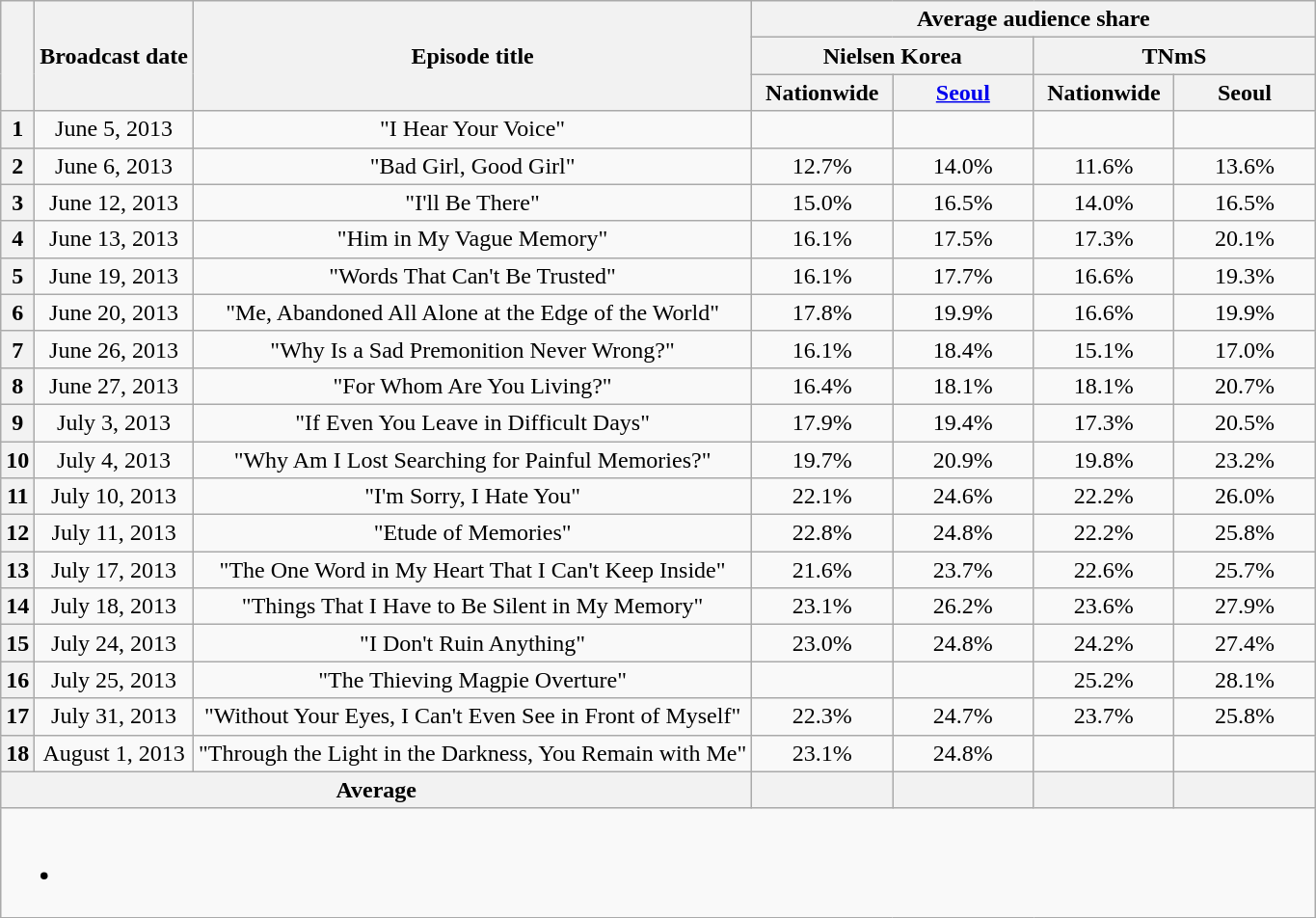<table class=wikitable style="text-align:center">
<tr>
<th rowspan="3"></th>
<th rowspan="3">Broadcast date</th>
<th rowspan="3">Episode title</th>
<th colspan="4">Average audience share</th>
</tr>
<tr>
<th colspan="2">Nielsen Korea</th>
<th colspan="2">TNmS</th>
</tr>
<tr>
<th width="90">Nationwide</th>
<th width="90"><a href='#'>Seoul</a></th>
<th width="90">Nationwide</th>
<th width="90">Seoul</th>
</tr>
<tr>
<th>1</th>
<td>June 5, 2013</td>
<td>"I Hear Your Voice"</td>
<td><strong></strong></td>
<td><strong></strong></td>
<td><strong></strong></td>
<td><strong></strong></td>
</tr>
<tr>
<th>2</th>
<td>June 6, 2013</td>
<td>"Bad Girl, Good Girl"</td>
<td>12.7%</td>
<td>14.0%</td>
<td>11.6%</td>
<td>13.6%</td>
</tr>
<tr>
<th>3</th>
<td>June 12, 2013</td>
<td>"I'll Be There"</td>
<td>15.0%</td>
<td>16.5%</td>
<td>14.0%</td>
<td>16.5%</td>
</tr>
<tr>
<th>4</th>
<td>June 13, 2013</td>
<td>"Him in My Vague Memory"</td>
<td>16.1%</td>
<td>17.5%</td>
<td>17.3%</td>
<td>20.1%</td>
</tr>
<tr>
<th>5</th>
<td>June 19, 2013</td>
<td>"Words That Can't Be Trusted"</td>
<td>16.1%</td>
<td>17.7%</td>
<td>16.6%</td>
<td>19.3%</td>
</tr>
<tr>
<th>6</th>
<td>June 20, 2013</td>
<td>"Me, Abandoned All Alone at the Edge of the World"</td>
<td>17.8%</td>
<td>19.9%</td>
<td>16.6%</td>
<td>19.9%</td>
</tr>
<tr>
<th>7</th>
<td>June 26, 2013</td>
<td>"Why Is a Sad Premonition Never Wrong?"</td>
<td>16.1%</td>
<td>18.4%</td>
<td>15.1%</td>
<td>17.0%</td>
</tr>
<tr>
<th>8</th>
<td>June 27, 2013</td>
<td>"For Whom Are You Living?"</td>
<td>16.4%</td>
<td>18.1%</td>
<td>18.1%</td>
<td>20.7%</td>
</tr>
<tr>
<th>9</th>
<td>July 3, 2013</td>
<td>"If Even You Leave in Difficult Days"</td>
<td>17.9%</td>
<td>19.4%</td>
<td>17.3%</td>
<td>20.5%</td>
</tr>
<tr>
<th>10</th>
<td>July 4, 2013</td>
<td>"Why Am I Lost Searching for Painful Memories?"</td>
<td>19.7%</td>
<td>20.9%</td>
<td>19.8%</td>
<td>23.2%</td>
</tr>
<tr>
<th>11</th>
<td>July 10, 2013</td>
<td>"I'm Sorry, I Hate You"</td>
<td>22.1%</td>
<td>24.6%</td>
<td>22.2%</td>
<td>26.0%</td>
</tr>
<tr>
<th>12</th>
<td>July 11, 2013</td>
<td>"Etude of Memories"</td>
<td>22.8%</td>
<td>24.8%</td>
<td>22.2%</td>
<td>25.8%</td>
</tr>
<tr>
<th>13</th>
<td>July 17, 2013</td>
<td>"The One Word in My Heart That I Can't Keep Inside"</td>
<td>21.6%</td>
<td>23.7%</td>
<td>22.6%</td>
<td>25.7%</td>
</tr>
<tr>
<th>14</th>
<td>July 18, 2013</td>
<td>"Things That I Have to Be Silent in My Memory"</td>
<td>23.1%</td>
<td>26.2%</td>
<td>23.6%</td>
<td>27.9%</td>
</tr>
<tr>
<th>15</th>
<td>July 24, 2013</td>
<td>"I Don't Ruin Anything"</td>
<td>23.0%</td>
<td>24.8%</td>
<td>24.2%</td>
<td>27.4%</td>
</tr>
<tr>
<th>16</th>
<td>July 25, 2013</td>
<td>"The Thieving Magpie Overture"</td>
<td><strong></strong></td>
<td><strong></strong></td>
<td>25.2%</td>
<td>28.1%</td>
</tr>
<tr>
<th>17</th>
<td>July 31, 2013</td>
<td>"Without Your Eyes, I Can't Even See in Front of Myself"</td>
<td>22.3%</td>
<td>24.7%</td>
<td>23.7%</td>
<td>25.8%</td>
</tr>
<tr>
<th>18</th>
<td>August 1, 2013</td>
<td>"Through the Light in the Darkness, You Remain with Me"</td>
<td>23.1%</td>
<td>24.8%</td>
<td><strong></strong></td>
<td><strong></strong></td>
</tr>
<tr>
<th colspan="3">Average</th>
<th></th>
<th></th>
<th></th>
<th></th>
</tr>
<tr>
<td colspan="7"><br><ul><li></li></ul></td>
</tr>
</table>
